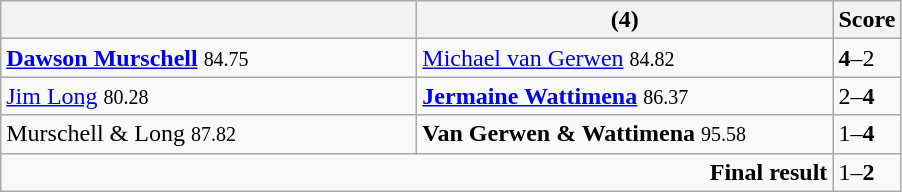<table class="wikitable">
<tr>
<th width=270></th>
<th width=270><strong></strong> (4)</th>
<th>Score</th>
</tr>
<tr>
<td><strong><a href='#'>Dawson Murschell</a></strong> <small><span>84.75</span></small></td>
<td><a href='#'>Michael van Gerwen</a> <small><span>84.82</span></small></td>
<td><strong>4</strong>–2</td>
</tr>
<tr>
<td><a href='#'>Jim Long</a> <small><span>80.28</span></small></td>
<td><strong><a href='#'>Jermaine Wattimena</a></strong> <small><span>86.37</span></small></td>
<td>2–<strong>4</strong></td>
</tr>
<tr>
<td>Murschell & Long <small><span>87.82</span></small></td>
<td><strong>Van Gerwen & Wattimena</strong> <small><span>95.58</span></small></td>
<td>1–<strong>4</strong></td>
</tr>
<tr>
<td colspan="2" align="right"><strong>Final result</strong></td>
<td>1–<strong>2</strong></td>
</tr>
</table>
